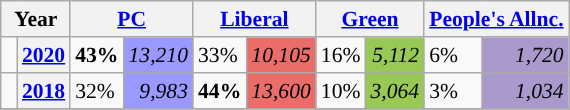<table class="wikitable" style="float:right; width:400; font-size:90%; margin-left:1em;">
<tr>
<th colspan="2" scope="col">Year</th>
<th colspan="2" scope="col"><a href='#'>PC</a></th>
<th colspan="2" scope="col"><a href='#'>Liberal</a></th>
<th colspan="2" scope="col"><a href='#'>Green</a></th>
<th colspan="2" scope="col"><a href='#'>People's Allnc.</a></th>
</tr>
<tr>
<td style="width: 0.25em; background-color: "></td>
<th><a href='#'>2020</a></th>
<td><strong>43%</strong></td>
<td style="text-align:right; background:#9999FF;"><em>13,210</em></td>
<td>33%</td>
<td style="text-align:right; background:#EA6D6A;"><em>10,105</em></td>
<td>16%</td>
<td style="text-align:right; background:#99C955;"><em>5,112</em></td>
<td>6%</td>
<td style="text-align:right; background:#AA99CC;"><em>1,720</em></td>
</tr>
<tr>
<td style="width: 0.25em; background-color: "></td>
<th><a href='#'>2018</a></th>
<td>32%</td>
<td style="text-align:right; background:#9999FF;"><em>9,983</em></td>
<td><strong>44%</strong></td>
<td style="text-align:right; background:#EA6D6A;"><em>13,600</em></td>
<td>10%</td>
<td style="text-align:right; background:#99C955;"><em>3,064</em></td>
<td>3%</td>
<td style="text-align:right; background:#AA99CC;"><em>1,034</em></td>
</tr>
<tr>
</tr>
</table>
